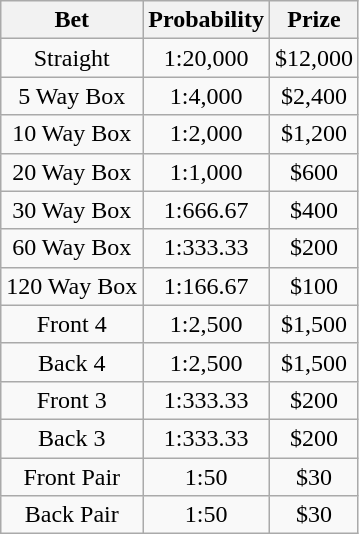<table class="wikitable">
<tr>
<th>Bet</th>
<th>Probability</th>
<th>Prize</th>
</tr>
<tr align="center">
<td>Straight</td>
<td>1:20,000</td>
<td colspan="2">$12,000</td>
</tr>
<tr align="center">
<td>5 Way Box</td>
<td>1:4,000</td>
<td>$2,400</td>
</tr>
<tr align="center">
<td>10 Way Box</td>
<td>1:2,000</td>
<td>$1,200</td>
</tr>
<tr align="center">
<td>20 Way Box</td>
<td>1:1,000</td>
<td colspan="2">$600</td>
</tr>
<tr align="center">
<td>30 Way Box</td>
<td>1:666.67</td>
<td colspan="2">$400</td>
</tr>
<tr align="center">
<td>60 Way Box</td>
<td>1:333.33</td>
<td colspan="2">$200</td>
</tr>
<tr align="center">
<td>120 Way Box</td>
<td>1:166.67</td>
<td colspan="2">$100</td>
</tr>
<tr align="center">
<td>Front 4</td>
<td>1:2,500</td>
<td colspan="2">$1,500</td>
</tr>
<tr align="center">
<td>Back 4</td>
<td>1:2,500</td>
<td colspan="2">$1,500</td>
</tr>
<tr align="center">
<td>Front 3</td>
<td>1:333.33</td>
<td colspan="2">$200</td>
</tr>
<tr align="center">
<td>Back 3</td>
<td>1:333.33</td>
<td colspan="2">$200</td>
</tr>
<tr align="center">
<td>Front Pair</td>
<td>1:50</td>
<td colspan="2">$30</td>
</tr>
<tr align="center">
<td>Back Pair</td>
<td>1:50</td>
<td colspan="2">$30</td>
</tr>
</table>
